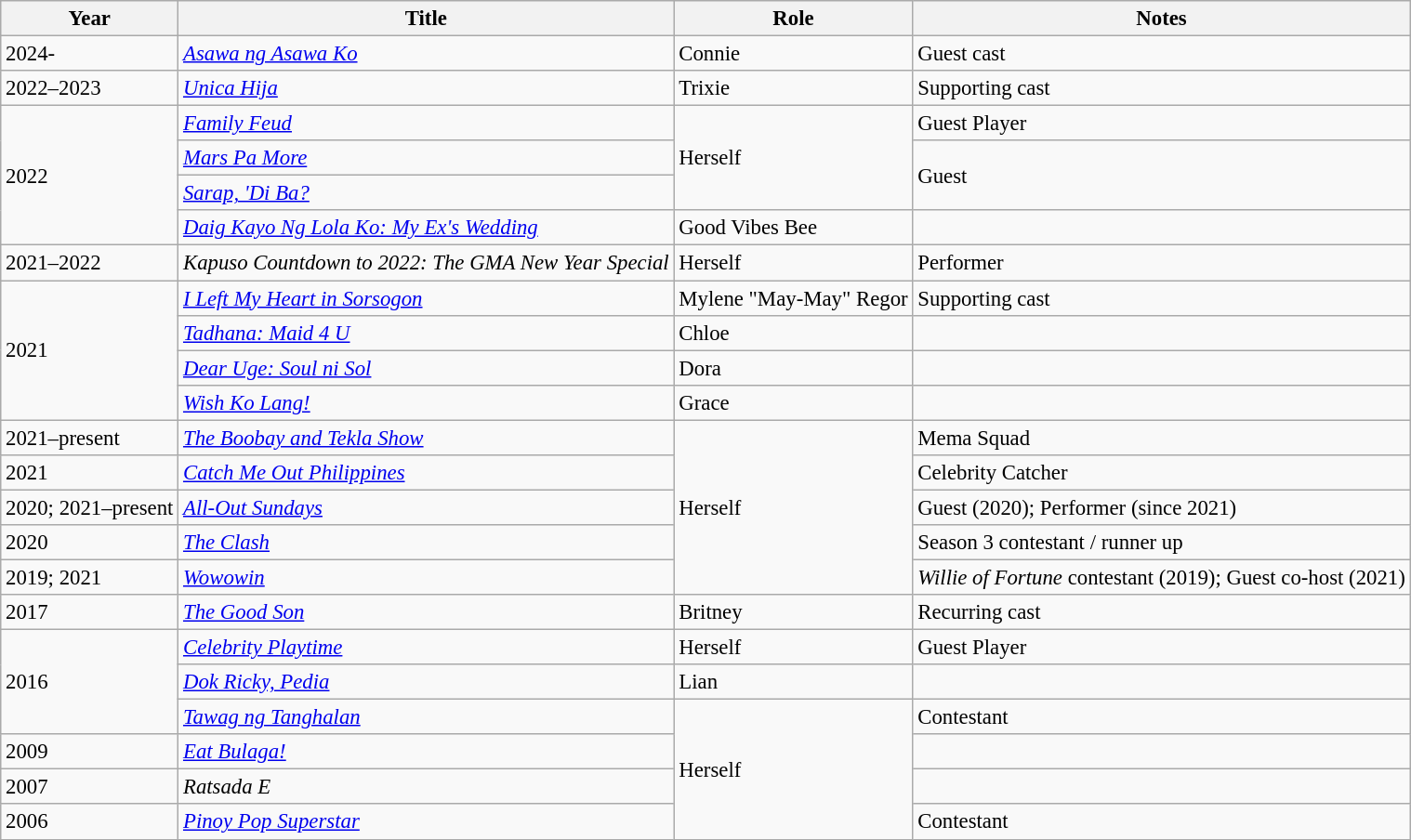<table class="wikitable" style="font-size: 95%;">
<tr>
<th>Year</th>
<th>Title</th>
<th>Role</th>
<th>Notes</th>
</tr>
<tr>
<td>2024-</td>
<td><em><a href='#'>Asawa ng Asawa Ko</a></em></td>
<td>Connie</td>
<td>Guest cast</td>
</tr>
<tr>
<td>2022–2023</td>
<td><em><a href='#'>Unica Hija</a></em></td>
<td>Trixie</td>
<td>Supporting cast</td>
</tr>
<tr>
<td rowspan="4">2022</td>
<td><a href='#'><em>Family Feud</em></a></td>
<td rowspan="3">Herself</td>
<td>Guest Player</td>
</tr>
<tr>
<td><em><a href='#'>Mars Pa More</a></em></td>
<td rowspan="2">Guest</td>
</tr>
<tr>
<td><em><a href='#'>Sarap, 'Di Ba?</a></em></td>
</tr>
<tr>
<td><a href='#'><em>Daig Kayo Ng Lola Ko: My Ex's Wedding</em></a></td>
<td>Good Vibes Bee</td>
<td></td>
</tr>
<tr>
<td>2021–2022</td>
<td><em>Kapuso Countdown to 2022: The GMA New Year Special</em></td>
<td>Herself</td>
<td>Performer</td>
</tr>
<tr>
<td rowspan="4">2021</td>
<td><em><a href='#'>I Left My Heart in Sorsogon</a></em></td>
<td>Mylene "May-May" Regor</td>
<td>Supporting cast</td>
</tr>
<tr>
<td><em><a href='#'>Tadhana: Maid 4 U</a></em></td>
<td>Chloe</td>
<td></td>
</tr>
<tr>
<td><em><a href='#'>Dear Uge: Soul ni Sol</a></em></td>
<td>Dora</td>
<td></td>
</tr>
<tr>
<td><em><a href='#'>Wish Ko Lang!</a></em></td>
<td>Grace</td>
<td></td>
</tr>
<tr>
<td>2021–present</td>
<td><em><a href='#'>The Boobay and Tekla Show</a></em></td>
<td rowspan="5">Herself</td>
<td>Mema Squad</td>
</tr>
<tr>
<td>2021</td>
<td><em><a href='#'>Catch Me Out Philippines</a></em></td>
<td>Celebrity Catcher</td>
</tr>
<tr>
<td>2020; 2021–present</td>
<td><em><a href='#'>All-Out Sundays</a></em></td>
<td>Guest (2020); Performer (since 2021)</td>
</tr>
<tr>
<td>2020</td>
<td><em><a href='#'>The Clash</a></em></td>
<td>Season 3 contestant / runner up</td>
</tr>
<tr>
<td>2019; 2021</td>
<td><em><a href='#'>Wowowin</a></em></td>
<td><em>Willie of Fortune</em> contestant (2019); Guest co-host (2021)</td>
</tr>
<tr>
<td>2017</td>
<td><em><a href='#'>The Good Son</a></em></td>
<td>Britney</td>
<td>Recurring cast</td>
</tr>
<tr>
<td rowspan="3">2016</td>
<td><em><a href='#'>Celebrity Playtime</a></em></td>
<td>Herself</td>
<td>Guest Player</td>
</tr>
<tr>
<td><em><a href='#'>Dok Ricky, Pedia</a></em></td>
<td>Lian</td>
<td></td>
</tr>
<tr>
<td><em><a href='#'>Tawag ng Tanghalan</a></em></td>
<td rowspan="4">Herself</td>
<td>Contestant</td>
</tr>
<tr>
<td>2009</td>
<td><em><a href='#'>Eat Bulaga!</a></em></td>
<td></td>
</tr>
<tr>
<td>2007</td>
<td><em>Ratsada E</em></td>
<td></td>
</tr>
<tr>
<td>2006</td>
<td><em><a href='#'>Pinoy Pop Superstar</a></em></td>
<td>Contestant</td>
</tr>
</table>
